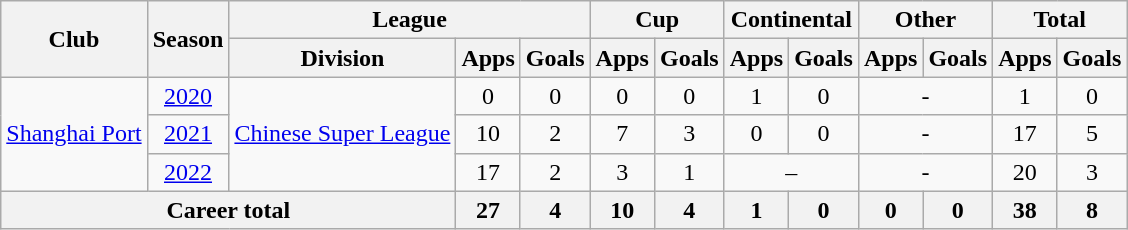<table class="wikitable" style="text-align: center">
<tr>
<th rowspan="2">Club</th>
<th rowspan="2">Season</th>
<th colspan="3">League</th>
<th colspan="2">Cup</th>
<th colspan="2">Continental</th>
<th colspan="2">Other</th>
<th colspan="2">Total</th>
</tr>
<tr>
<th>Division</th>
<th>Apps</th>
<th>Goals</th>
<th>Apps</th>
<th>Goals</th>
<th>Apps</th>
<th>Goals</th>
<th>Apps</th>
<th>Goals</th>
<th>Apps</th>
<th>Goals</th>
</tr>
<tr>
<td rowspan="3"><a href='#'>Shanghai Port</a></td>
<td><a href='#'>2020</a></td>
<td rowspan="3"><a href='#'>Chinese Super League</a></td>
<td>0</td>
<td>0</td>
<td>0</td>
<td>0</td>
<td>1</td>
<td>0</td>
<td colspan="2">-</td>
<td>1</td>
<td>0</td>
</tr>
<tr>
<td><a href='#'>2021</a></td>
<td>10</td>
<td>2</td>
<td>7</td>
<td>3</td>
<td>0</td>
<td>0</td>
<td colspan="2">-</td>
<td>17</td>
<td>5</td>
</tr>
<tr>
<td><a href='#'>2022</a></td>
<td>17</td>
<td>2</td>
<td>3</td>
<td>1</td>
<td colspan="2">–</td>
<td colspan="2">-</td>
<td>20</td>
<td>3</td>
</tr>
<tr>
<th colspan=3>Career total</th>
<th>27</th>
<th>4</th>
<th>10</th>
<th>4</th>
<th>1</th>
<th>0</th>
<th>0</th>
<th>0</th>
<th>38</th>
<th>8</th>
</tr>
</table>
